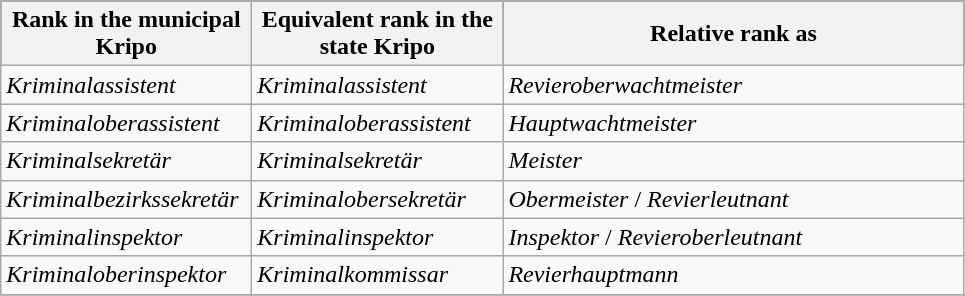<table class="wikitable">
<tr bgcolor="F1">
<th align="left" width="160">Rank in the municipal Kripo</th>
<th align="left" width="160">Equivalent rank in the state Kripo</th>
<th align="left" width="300">Relative rank as</th>
</tr>
<tr>
<td><em>Kriminalassistent</em></td>
<td><em>Kriminalassistent</em></td>
<td><em>Revieroberwachtmeister</em></td>
</tr>
<tr>
<td><em>Kriminaloberassistent</em></td>
<td><em>Kriminaloberassistent</em></td>
<td><em>Hauptwachtmeister</em></td>
</tr>
<tr>
<td><em>Kriminalsekretär</em></td>
<td><em>Kriminalsekretär</em></td>
<td><em>Meister</em></td>
</tr>
<tr>
<td><em>Kriminalbezirkssekretär</em></td>
<td><em>Kriminalobersekretär</em></td>
<td><em>Obermeister</em> / <em>Revierleutnant</em></td>
</tr>
<tr>
<td><em>Kriminalinspektor</em></td>
<td><em>Kriminalinspektor</em></td>
<td><em>Inspektor</em> / <em>Revieroberleutnant</em></td>
</tr>
<tr>
<td><em>Kriminaloberinspektor</em></td>
<td><em>Kriminalkommissar</em></td>
<td><em>Revierhauptmann</em></td>
</tr>
<tr>
</tr>
</table>
